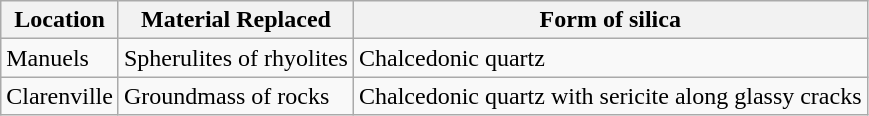<table class="wikitable">
<tr>
<th>Location</th>
<th>Material Replaced</th>
<th>Form of silica</th>
</tr>
<tr>
<td>Manuels</td>
<td>Spherulites of rhyolites</td>
<td>Chalcedonic quartz</td>
</tr>
<tr>
<td>Clarenville</td>
<td>Groundmass of rocks</td>
<td>Chalcedonic quartz with sericite along glassy cracks</td>
</tr>
</table>
